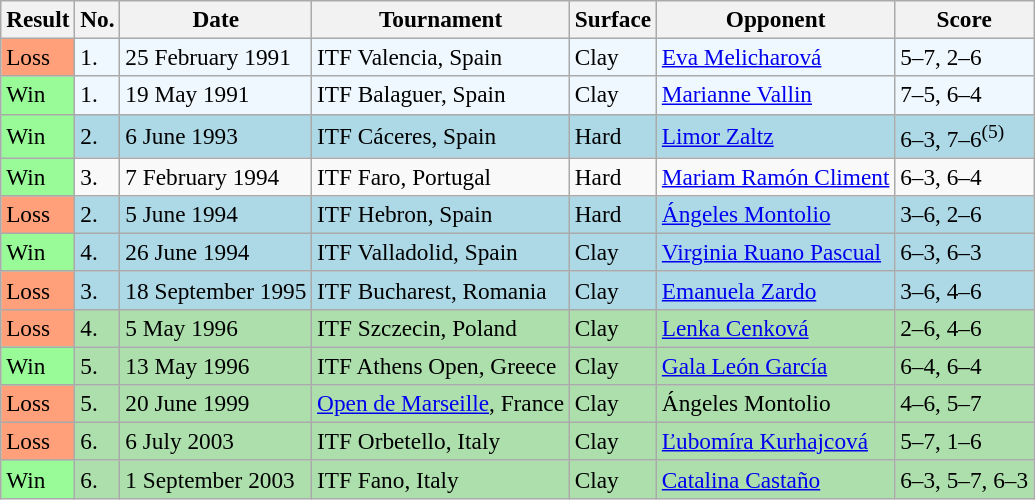<table class="sortable wikitable" style="font-size:97%">
<tr>
<th>Result</th>
<th>No.</th>
<th>Date</th>
<th>Tournament</th>
<th>Surface</th>
<th>Opponent</th>
<th class="unsortable">Score</th>
</tr>
<tr style="background:#f0f8ff;">
<td style="background:#ffa07a;">Loss</td>
<td>1.</td>
<td>25 February 1991</td>
<td>ITF Valencia, Spain</td>
<td>Clay</td>
<td> <a href='#'>Eva Melicharová</a></td>
<td>5–7, 2–6</td>
</tr>
<tr style="background:#f0f8ff;">
<td style="background:#98fb98;">Win</td>
<td>1.</td>
<td>19 May 1991</td>
<td>ITF Balaguer, Spain</td>
<td>Clay</td>
<td> <a href='#'>Marianne Vallin</a></td>
<td>7–5, 6–4</td>
</tr>
<tr style="background:lightblue;">
<td style="background:#98fb98;">Win</td>
<td>2.</td>
<td>6 June 1993</td>
<td>ITF Cáceres, Spain</td>
<td>Hard</td>
<td> <a href='#'>Limor Zaltz</a></td>
<td>6–3, 7–6<sup>(5)</sup></td>
</tr>
<tr>
<td style="background:#98fb98;">Win</td>
<td>3.</td>
<td>7 February 1994</td>
<td>ITF Faro, Portugal</td>
<td>Hard</td>
<td> <a href='#'>Mariam Ramón Climent</a></td>
<td>6–3, 6–4</td>
</tr>
<tr bgcolor="lightblue">
<td style="background:#ffa07a;">Loss</td>
<td>2.</td>
<td>5 June 1994</td>
<td>ITF Hebron, Spain</td>
<td>Hard</td>
<td> <a href='#'>Ángeles Montolio</a></td>
<td>3–6, 2–6</td>
</tr>
<tr style="background:lightblue;">
<td style="background:#98fb98;">Win</td>
<td>4.</td>
<td>26 June 1994</td>
<td>ITF Valladolid, Spain</td>
<td>Clay</td>
<td> <a href='#'>Virginia Ruano Pascual</a></td>
<td>6–3, 6–3</td>
</tr>
<tr style="background:lightblue;">
<td style="background:#ffa07a;">Loss</td>
<td>3.</td>
<td>18 September 1995</td>
<td>ITF Bucharest, Romania</td>
<td>Clay</td>
<td> <a href='#'>Emanuela Zardo</a></td>
<td>3–6, 4–6</td>
</tr>
<tr bgcolor="#ADDFAD">
<td style="background:#ffa07a;">Loss</td>
<td>4.</td>
<td>5 May 1996</td>
<td>ITF Szczecin, Poland</td>
<td>Clay</td>
<td> <a href='#'>Lenka Cenková</a></td>
<td>2–6, 4–6</td>
</tr>
<tr style="background:#addfad;">
<td style="background:#98fb98;">Win</td>
<td>5.</td>
<td>13 May 1996</td>
<td>ITF Athens Open, Greece</td>
<td>Clay</td>
<td> <a href='#'>Gala León García</a></td>
<td>6–4, 6–4</td>
</tr>
<tr style="background:#addfad;">
<td style="background:#ffa07a;">Loss</td>
<td>5.</td>
<td>20 June 1999</td>
<td><a href='#'>Open de Marseille</a>, France</td>
<td>Clay</td>
<td> Ángeles Montolio</td>
<td>4–6, 5–7</td>
</tr>
<tr style="background:#addfad;">
<td style="background:#ffa07a;">Loss</td>
<td>6.</td>
<td>6 July 2003</td>
<td>ITF Orbetello, Italy</td>
<td>Clay</td>
<td> <a href='#'>Ľubomíra Kurhajcová</a></td>
<td>5–7, 1–6</td>
</tr>
<tr style="background:#addfad;">
<td style="background:#98fb98;">Win</td>
<td>6.</td>
<td>1 September 2003</td>
<td>ITF Fano, Italy</td>
<td>Clay</td>
<td> <a href='#'>Catalina Castaño</a></td>
<td>6–3, 5–7, 6–3</td>
</tr>
</table>
